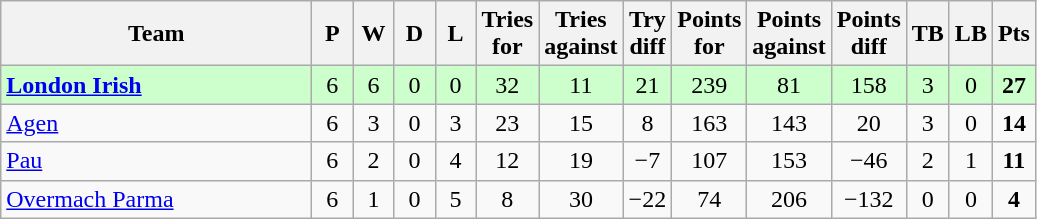<table class="wikitable" style="text-align: center;">
<tr>
<th width="200">Team</th>
<th width="20">P</th>
<th width="20">W</th>
<th width="20">D</th>
<th width="20">L</th>
<th width="20">Tries for</th>
<th width="20">Tries against</th>
<th width="20">Try diff</th>
<th width="20">Points for</th>
<th width="20">Points against</th>
<th width="25">Points diff</th>
<th width="20">TB</th>
<th width="20">LB</th>
<th width="20">Pts</th>
</tr>
<tr bgcolor="#ccffcc">
<td align="left"> <strong><a href='#'>London Irish</a></strong></td>
<td>6</td>
<td>6</td>
<td>0</td>
<td>0</td>
<td>32</td>
<td>11</td>
<td>21</td>
<td>239</td>
<td>81</td>
<td>158</td>
<td>3</td>
<td>0</td>
<td><strong>27</strong></td>
</tr>
<tr>
<td align="left"> <a href='#'>Agen</a></td>
<td>6</td>
<td>3</td>
<td>0</td>
<td>3</td>
<td>23</td>
<td>15</td>
<td>8</td>
<td>163</td>
<td>143</td>
<td>20</td>
<td>3</td>
<td>0</td>
<td><strong>14</strong></td>
</tr>
<tr>
<td align="left"> <a href='#'>Pau</a></td>
<td>6</td>
<td>2</td>
<td>0</td>
<td>4</td>
<td>12</td>
<td>19</td>
<td>−7</td>
<td>107</td>
<td>153</td>
<td>−46</td>
<td>2</td>
<td>1</td>
<td><strong>11</strong></td>
</tr>
<tr>
<td align="left"> <a href='#'>Overmach Parma</a></td>
<td>6</td>
<td>1</td>
<td>0</td>
<td>5</td>
<td>8</td>
<td>30</td>
<td>−22</td>
<td>74</td>
<td>206</td>
<td>−132</td>
<td>0</td>
<td>0</td>
<td><strong>4</strong></td>
</tr>
</table>
